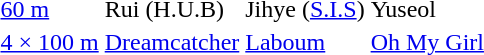<table>
<tr>
<td><a href='#'>60 m</a></td>
<td>Rui (H.U.B)</td>
<td>Jihye (<a href='#'>S.I.S</a>)</td>
<td>Yuseol</td>
</tr>
<tr>
<td><a href='#'>4 × 100 m</a></td>
<td><a href='#'>Dreamcatcher</a></td>
<td><a href='#'>Laboum</a></td>
<td><a href='#'>Oh My Girl</a></td>
</tr>
</table>
